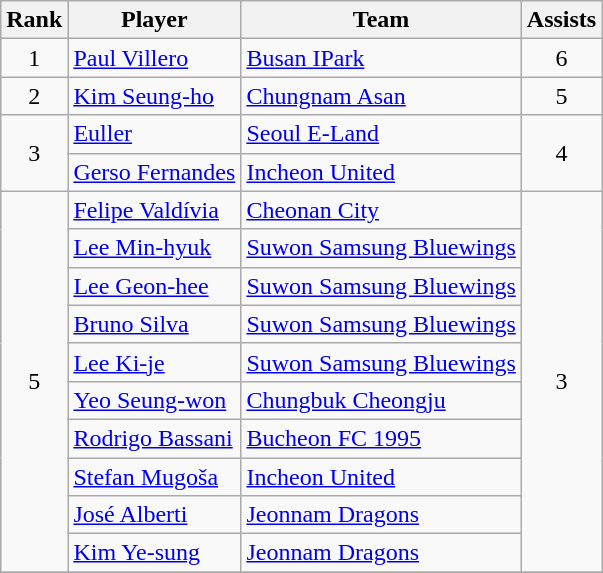<table class="wikitable">
<tr>
<th>Rank</th>
<th>Player</th>
<th>Team</th>
<th>Assists</th>
</tr>
<tr>
<td align=center>1</td>
<td> <a href='#'>Paul Villero</a></td>
<td><a href='#'>Busan IPark</a></td>
<td align=center>6</td>
</tr>
<tr>
<td align=center>2</td>
<td> <a href='#'>Kim Seung-ho</a></td>
<td><a href='#'>Chungnam Asan</a></td>
<td align=center>5</td>
</tr>
<tr>
<td align=center rowspan=2>3</td>
<td> <a href='#'>Euller</a></td>
<td><a href='#'>Seoul E-Land</a></td>
<td align=center rowspan=2>4</td>
</tr>
<tr>
<td> <a href='#'>Gerso Fernandes</a></td>
<td><a href='#'>Incheon United</a></td>
</tr>
<tr>
<td align=center rowspan=10>5</td>
<td> <a href='#'>Felipe Valdívia</a></td>
<td><a href='#'>Cheonan City</a></td>
<td align=center rowspan=10>3</td>
</tr>
<tr>
<td> <a href='#'>Lee Min-hyuk</a></td>
<td><a href='#'>Suwon Samsung Bluewings</a></td>
</tr>
<tr>
<td> <a href='#'>Lee Geon-hee</a></td>
<td><a href='#'>Suwon Samsung Bluewings</a></td>
</tr>
<tr>
<td> <a href='#'>Bruno Silva</a></td>
<td><a href='#'>Suwon Samsung Bluewings</a></td>
</tr>
<tr>
<td> <a href='#'>Lee Ki-je</a></td>
<td><a href='#'>Suwon Samsung Bluewings</a></td>
</tr>
<tr>
<td> <a href='#'>Yeo Seung-won</a></td>
<td><a href='#'>Chungbuk Cheongju</a></td>
</tr>
<tr>
<td> <a href='#'>Rodrigo Bassani</a></td>
<td><a href='#'>Bucheon FC 1995</a></td>
</tr>
<tr>
<td> <a href='#'>Stefan Mugoša</a></td>
<td><a href='#'>Incheon United</a></td>
</tr>
<tr>
<td> <a href='#'>José Alberti</a></td>
<td><a href='#'>Jeonnam Dragons</a></td>
</tr>
<tr>
<td> <a href='#'>Kim Ye-sung</a></td>
<td><a href='#'>Jeonnam Dragons</a></td>
</tr>
<tr>
</tr>
</table>
